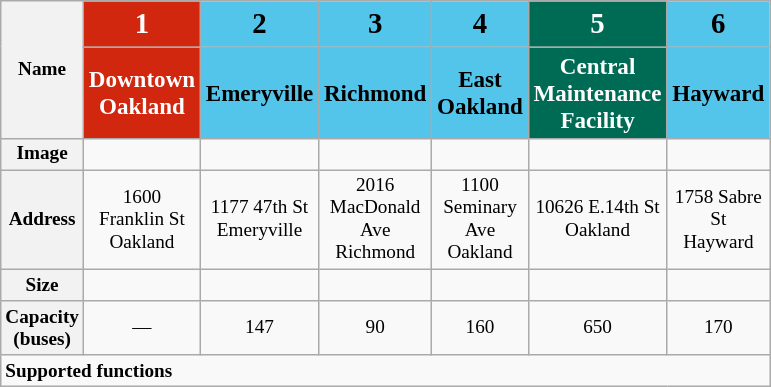<table class="wikitable floatright mw-collapsible" style="text-align:center;font-size:80%;width:40em;">
<tr>
<th rowspan=2>Name</th>
<th style="font-size:150%;background:#d0270e;color:#fff;">1</th>
<th style="font-size:150%;background:#53c5ea;">2</th>
<th style="font-size:150%;background:#53c5ea;">3</th>
<th style="font-size:150%;background:#53c5ea;">4</th>
<th style="font-size:150%;background:#006b54;color:#fff;">5</th>
<th style="font-size:150%;background:#53c5ea;">6</th>
</tr>
<tr>
<th style="font-size:120%;background:#d0270e;color:#fff;">Downtown Oakland</th>
<th style="font-size:120%;background:#53c5ea;">Emeryville</th>
<th style="font-size:120%;background:#53c5ea;">Richmond</th>
<th style="font-size:120%;background:#53c5ea;">East Oakland</th>
<th style="font-size:120%;background:#006b54;color:#fff;">Central Maintenance Facility</th>
<th style="font-size:120%;background:#53c5ea;">Hayward</th>
</tr>
<tr>
<th>Image</th>
<td></td>
<td></td>
<td></td>
<td></td>
<td></td>
<td></td>
</tr>
<tr>
<th>Address</th>
<td>1600 Franklin St<br>Oakland</td>
<td>1177 47th St<br>Emeryville</td>
<td>2016 MacDonald Ave<br>Richmond</td>
<td>1100 Seminary Ave<br>Oakland</td>
<td>10626 E.14th St<br>Oakland</td>
<td>1758 Sabre St<br>Hayward</td>
</tr>
<tr>
<th>Size</th>
<td></td>
<td></td>
<td></td>
<td></td>
<td></td>
<td></td>
</tr>
<tr>
<th>Capacity (buses)</th>
<td>—</td>
<td>147</td>
<td>90</td>
<td>160</td>
<td>650</td>
<td>170</td>
</tr>
<tr>
<td colspan=7 style="text-align:left;"><strong>Supported functions</strong><br></td>
</tr>
</table>
